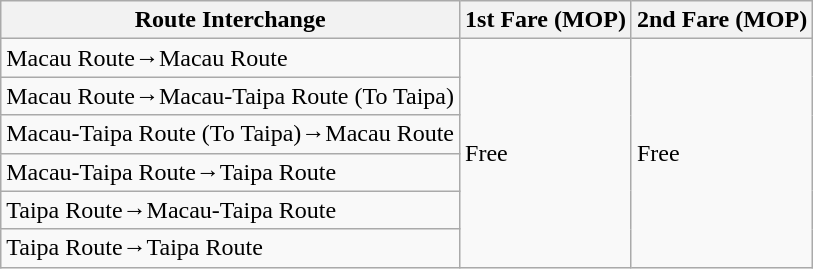<table class="wikitable" border="1">
<tr>
<th>Route Interchange</th>
<th>1st Fare (MOP)</th>
<th>2nd Fare (MOP)</th>
</tr>
<tr>
<td>Macau Route→Macau Route</td>
<td rowspan="6">Free</td>
<td rowspan="6">Free</td>
</tr>
<tr>
<td>Macau Route→Macau-Taipa Route (To Taipa)</td>
</tr>
<tr>
<td>Macau-Taipa Route (To Taipa)→Macau Route</td>
</tr>
<tr>
<td>Macau-Taipa Route→Taipa Route</td>
</tr>
<tr>
<td>Taipa Route→Macau-Taipa Route</td>
</tr>
<tr>
<td>Taipa Route→Taipa Route</td>
</tr>
</table>
